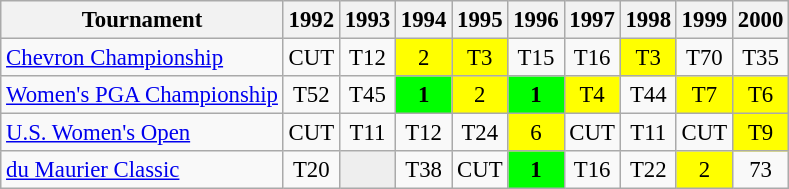<table class="wikitable" style="font-size:95%;text-align:center;">
<tr>
<th>Tournament</th>
<th>1992</th>
<th>1993</th>
<th>1994</th>
<th>1995</th>
<th>1996</th>
<th>1997</th>
<th>1998</th>
<th>1999</th>
<th>2000</th>
</tr>
<tr>
<td align=left><a href='#'>Chevron Championship</a></td>
<td>CUT</td>
<td>T12</td>
<td style="background:yellow;">2</td>
<td style="background:yellow;">T3</td>
<td>T15</td>
<td>T16</td>
<td style="background:yellow;">T3</td>
<td>T70</td>
<td>T35</td>
</tr>
<tr>
<td align=left><a href='#'>Women's PGA Championship</a></td>
<td>T52</td>
<td>T45</td>
<td style="background:lime;"><strong>1</strong></td>
<td style="background:yellow;">2</td>
<td style="background:lime;"><strong>1</strong></td>
<td style="background:yellow;">T4</td>
<td>T44</td>
<td style="background:yellow;">T7</td>
<td style="background:yellow;">T6</td>
</tr>
<tr>
<td align=left><a href='#'>U.S. Women's Open</a></td>
<td>CUT</td>
<td>T11</td>
<td>T12</td>
<td>T24</td>
<td style="background:yellow;">6</td>
<td>CUT</td>
<td>T11</td>
<td>CUT</td>
<td style="background:yellow;">T9</td>
</tr>
<tr>
<td align=left><a href='#'>du Maurier Classic</a></td>
<td>T20</td>
<td style="background:#eeeeee;"></td>
<td>T38</td>
<td>CUT</td>
<td style="background:lime;"><strong>1</strong></td>
<td>T16</td>
<td>T22</td>
<td style="background:yellow;">2</td>
<td>73</td>
</tr>
</table>
